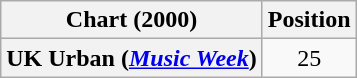<table class="wikitable plainrowheaders" style="text-align:center">
<tr>
<th>Chart (2000)</th>
<th>Position</th>
</tr>
<tr>
<th scope="row">UK Urban (<em><a href='#'>Music Week</a></em>)</th>
<td>25</td>
</tr>
</table>
